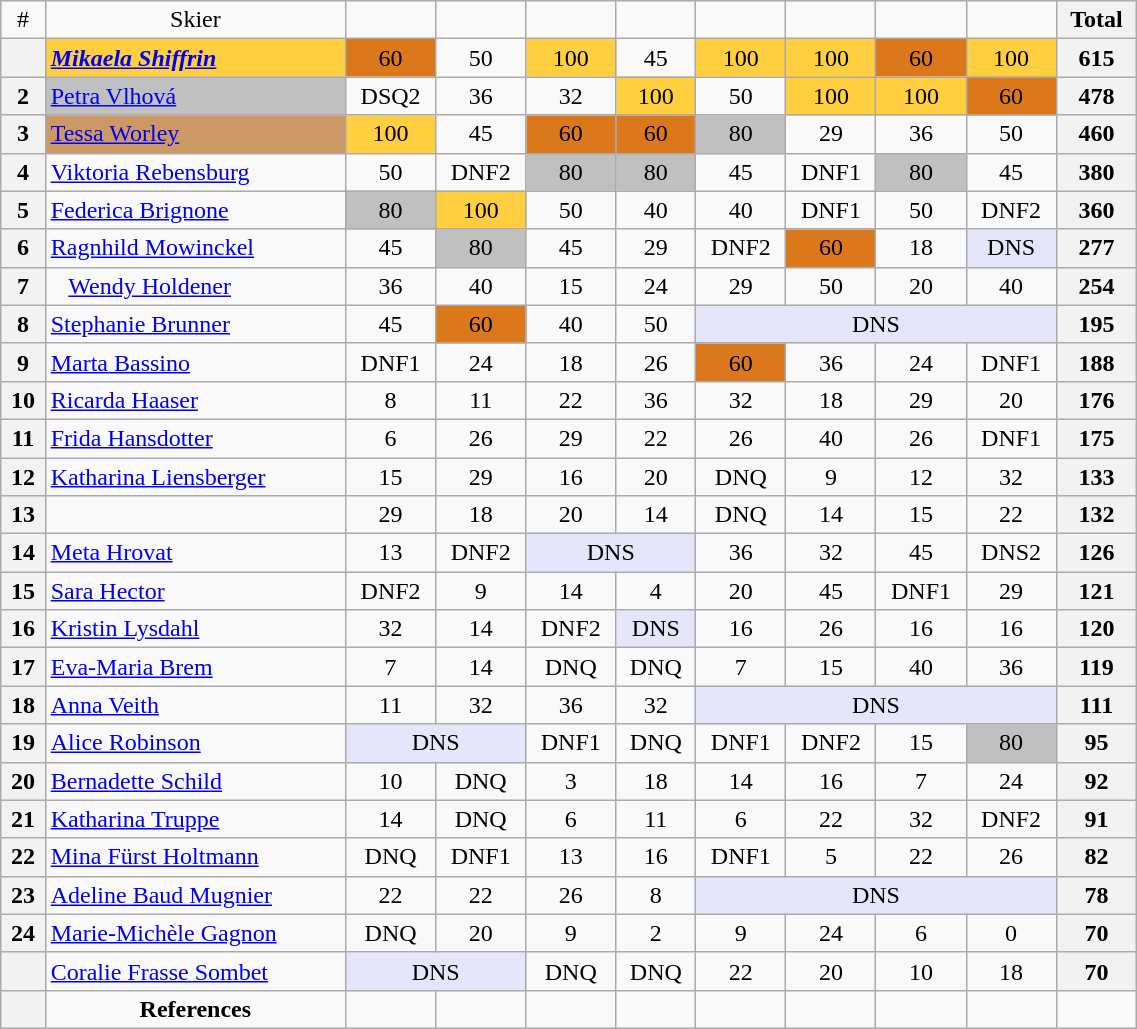<table class="wikitable" width=60% style="font-size:100%; text-align:center;">
<tr>
<td>#</td>
<td>Skier</td>
<td><br> </td>
<td><br> </td>
<td><br> </td>
<td><br> </td>
<td><br> </td>
<td><br> </td>
<td><br> </td>
<td><br> </td>
<th>Total</th>
</tr>
<tr>
<th></th>
<td align=left bgcolor=ffcf40> <strong><em><a href='#'>Mikaela Shiffrin</a></em></strong></td>
<td bgcolor=db781b>60</td>
<td>50</td>
<td bgcolor=ffcf40>100</td>
<td>45</td>
<td bgcolor=ffcf40>100</td>
<td bgcolor=ffcf40>100</td>
<td bgcolor=db781b>60</td>
<td bgcolor=ffcf40>100</td>
<th>615</th>
</tr>
<tr>
<th>2</th>
<td align=left bgcolor=c0c0c0> <a href='#'>Petra Vlhová</a></td>
<td>DSQ2</td>
<td>36</td>
<td>32</td>
<td bgcolor=ffcf40>100</td>
<td>50</td>
<td bgcolor=ffcf40>100</td>
<td bgcolor=ffcf40>100</td>
<td bgcolor=db781b>60</td>
<th>478</th>
</tr>
<tr>
<th>3</th>
<td align=left bgcolor=cc9966> <a href='#'>Tessa Worley</a></td>
<td bgcolor=ffcf40>100</td>
<td>45</td>
<td bgcolor=db781b>60</td>
<td bgcolor=db781b>60</td>
<td bgcolor=c0c0c0>80</td>
<td>29</td>
<td>36</td>
<td>50</td>
<th>460</th>
</tr>
<tr>
<th>4</th>
<td align=left> <a href='#'>Viktoria Rebensburg</a></td>
<td>50</td>
<td>DNF2</td>
<td bgcolor=c0c0c0>80</td>
<td bgcolor=c0c0c0>80</td>
<td>45</td>
<td>DNF1</td>
<td bgcolor=c0c0c0>80</td>
<td>45</td>
<th>380</th>
</tr>
<tr>
<th>5</th>
<td align=left> <a href='#'>Federica Brignone</a></td>
<td bgcolor=c0c0c0>80</td>
<td bgcolor=ffcf40>100</td>
<td>50</td>
<td>40</td>
<td>40</td>
<td>DNF1</td>
<td>50</td>
<td>DNF2</td>
<th>360</th>
</tr>
<tr>
<th>6</th>
<td align=left> <a href='#'>Ragnhild Mowinckel</a></td>
<td>45</td>
<td bgcolor=c0c0c0>80</td>
<td>45</td>
<td>29</td>
<td>DNF2</td>
<td bgcolor=db781b>60</td>
<td>18</td>
<td bgcolor=lavender>DNS</td>
<th>277</th>
</tr>
<tr>
<th>7</th>
<td align=left>   <a href='#'>Wendy Holdener</a></td>
<td>36</td>
<td>40</td>
<td>15</td>
<td>24</td>
<td>29</td>
<td>50</td>
<td>20</td>
<td>40</td>
<th>254</th>
</tr>
<tr>
<th>8</th>
<td align=left> <a href='#'>Stephanie Brunner</a></td>
<td>45</td>
<td bgcolor=db781b>60</td>
<td>40</td>
<td>50</td>
<td colspan=4 bgcolor=lavender>DNS</td>
<th>195</th>
</tr>
<tr>
<th>9</th>
<td align=left> <a href='#'>Marta Bassino</a></td>
<td>DNF1</td>
<td>24</td>
<td>18</td>
<td>26</td>
<td bgcolor=db781d>60</td>
<td>36</td>
<td>24</td>
<td>DNF1</td>
<th>188</th>
</tr>
<tr>
<th>10</th>
<td align=left> <a href='#'>Ricarda Haaser</a></td>
<td>8</td>
<td>11</td>
<td>22</td>
<td>36</td>
<td>32</td>
<td>18</td>
<td>29</td>
<td>20</td>
<th>176</th>
</tr>
<tr>
<th>11</th>
<td align=left> <a href='#'>Frida Hansdotter</a></td>
<td>6</td>
<td>26</td>
<td>29</td>
<td>22</td>
<td>26</td>
<td>40</td>
<td>26</td>
<td>DNF1</td>
<th>175</th>
</tr>
<tr>
<th>12</th>
<td align=left> <a href='#'>Katharina Liensberger</a></td>
<td>15</td>
<td>29</td>
<td>16</td>
<td>20</td>
<td>DNQ</td>
<td>9</td>
<td>12</td>
<td>32</td>
<th>133</th>
</tr>
<tr>
<th>13</th>
<td align=left></td>
<td>29</td>
<td>18</td>
<td>20</td>
<td>14</td>
<td>DNQ</td>
<td>14</td>
<td>15</td>
<td>22</td>
<th>132</th>
</tr>
<tr>
<th>14</th>
<td align=left> <a href='#'>Meta Hrovat</a></td>
<td>13</td>
<td>DNF2</td>
<td colspan=2 bgcolor=lavender>DNS</td>
<td>36</td>
<td>32</td>
<td>45</td>
<td>DNS2</td>
<th>126</th>
</tr>
<tr>
<th>15</th>
<td align=left> <a href='#'>Sara Hector</a></td>
<td>DNF2</td>
<td>9</td>
<td>14</td>
<td>4</td>
<td>20</td>
<td>45</td>
<td>DNF1</td>
<td>29</td>
<th>121</th>
</tr>
<tr>
<th>16</th>
<td align=left> <a href='#'>Kristin Lysdahl</a></td>
<td>32</td>
<td>14</td>
<td>DNF2</td>
<td bgcolor=lavender>DNS</td>
<td>16</td>
<td>26</td>
<td>16</td>
<td>16</td>
<th>120</th>
</tr>
<tr>
<th>17</th>
<td align=left> <a href='#'>Eva-Maria Brem</a></td>
<td>7</td>
<td>14</td>
<td>DNQ</td>
<td>DNQ</td>
<td>7</td>
<td>15</td>
<td>40</td>
<td>36</td>
<th>119</th>
</tr>
<tr>
<th>18</th>
<td align=left> <a href='#'>Anna Veith</a></td>
<td>11</td>
<td>32</td>
<td>36</td>
<td>32</td>
<td colspan=4 bgcolor=lavender>DNS</td>
<th>111</th>
</tr>
<tr>
<th>19</th>
<td align=left> <a href='#'>Alice Robinson</a></td>
<td colspan=2 bgcolor=lavender>DNS</td>
<td>DNF1</td>
<td>DNQ</td>
<td>DNF1</td>
<td>DNF2</td>
<td>15</td>
<td bgcolor=c0c0c0>80</td>
<th>95</th>
</tr>
<tr>
<th>20</th>
<td align=left> <a href='#'>Bernadette Schild</a></td>
<td>10</td>
<td>DNQ</td>
<td>3</td>
<td>18</td>
<td>14</td>
<td>16</td>
<td>7</td>
<td>24</td>
<th>92</th>
</tr>
<tr>
<th>21</th>
<td align=left> <a href='#'>Katharina Truppe</a></td>
<td>14</td>
<td>DNQ</td>
<td>6</td>
<td>11</td>
<td>6</td>
<td>22</td>
<td>32</td>
<td>DNF2</td>
<th>91</th>
</tr>
<tr>
<th>22</th>
<td align=left> <a href='#'>Mina Fürst Holtmann</a></td>
<td>DNQ</td>
<td>DNF1</td>
<td>13</td>
<td>16</td>
<td>DNF1</td>
<td>5</td>
<td>22</td>
<td>26</td>
<th>82</th>
</tr>
<tr>
<th>23</th>
<td align=left> <a href='#'>Adeline Baud Mugnier</a></td>
<td>22</td>
<td>22</td>
<td>26</td>
<td>8</td>
<td colspan=4 bgcolor=lavender>DNS</td>
<th>78</th>
</tr>
<tr>
<th>24</th>
<td align=left> <a href='#'>Marie-Michèle Gagnon</a></td>
<td>DNQ</td>
<td>20</td>
<td>9</td>
<td>2</td>
<td>9</td>
<td>24</td>
<td>6</td>
<td>0</td>
<th>70</th>
</tr>
<tr>
<th></th>
<td align=left> <a href='#'>Coralie Frasse Sombet</a></td>
<td colspan=2 bgcolor=lavender>DNS</td>
<td>DNQ</td>
<td>DNQ</td>
<td>22</td>
<td>20</td>
<td>10</td>
<td>18</td>
<th>70</th>
</tr>
<tr>
<th></th>
<td align=center><strong>References</strong></td>
<td></td>
<td></td>
<td></td>
<td></td>
<td></td>
<td></td>
<td></td>
<td></td>
</tr>
</table>
